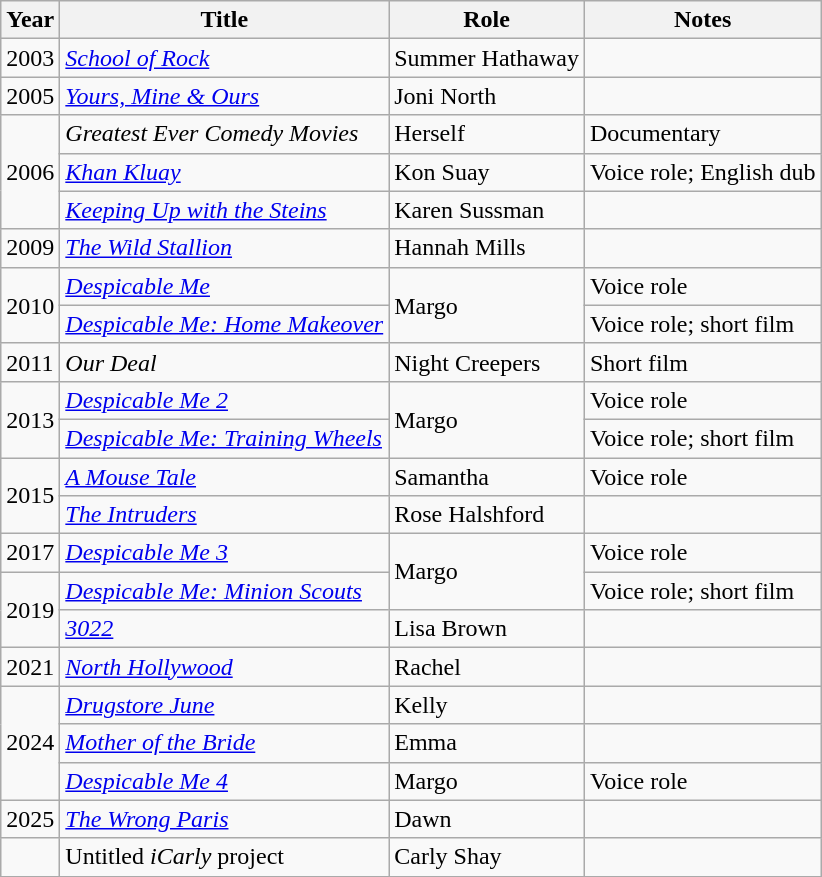<table class="wikitable sortable">
<tr>
<th>Year</th>
<th>Title</th>
<th>Role</th>
<th class="unsortable">Notes</th>
</tr>
<tr>
<td>2003</td>
<td><em><a href='#'>School of Rock</a></em></td>
<td>Summer Hathaway</td>
<td></td>
</tr>
<tr>
<td>2005</td>
<td><em><a href='#'>Yours, Mine & Ours</a></em></td>
<td>Joni North</td>
<td></td>
</tr>
<tr>
<td rowspan="3">2006</td>
<td><em>Greatest Ever Comedy Movies</em></td>
<td>Herself</td>
<td>Documentary</td>
</tr>
<tr>
<td><em><a href='#'>Khan Kluay</a></em></td>
<td>Kon Suay</td>
<td>Voice role; English dub</td>
</tr>
<tr>
<td><em><a href='#'>Keeping Up with the Steins</a></em></td>
<td>Karen Sussman</td>
<td></td>
</tr>
<tr>
<td>2009</td>
<td><em><a href='#'>The Wild Stallion</a></em></td>
<td>Hannah Mills</td>
<td></td>
</tr>
<tr>
<td rowspan="2">2010</td>
<td><em><a href='#'>Despicable Me</a></em></td>
<td rowspan="2">Margo</td>
<td>Voice role</td>
</tr>
<tr>
<td><em><a href='#'>Despicable Me: Home Makeover</a></em></td>
<td>Voice role; short film</td>
</tr>
<tr>
<td>2011</td>
<td><em>Our Deal</em></td>
<td>Night Creepers</td>
<td>Short film</td>
</tr>
<tr>
<td rowspan="2">2013</td>
<td><em><a href='#'>Despicable Me 2</a></em></td>
<td rowspan="2">Margo</td>
<td>Voice role</td>
</tr>
<tr>
<td><em><a href='#'>Despicable Me: Training Wheels</a></em></td>
<td>Voice role; short film</td>
</tr>
<tr>
<td rowspan="2">2015</td>
<td><em><a href='#'>A Mouse Tale</a></em></td>
<td>Samantha</td>
<td>Voice role</td>
</tr>
<tr>
<td><em><a href='#'>The Intruders</a></em></td>
<td>Rose Halshford</td>
<td></td>
</tr>
<tr>
<td>2017</td>
<td><em><a href='#'>Despicable Me 3</a></em></td>
<td rowspan="2">Margo</td>
<td>Voice role</td>
</tr>
<tr>
<td rowspan="2">2019</td>
<td><em><a href='#'>Despicable Me: Minion Scouts</a></em></td>
<td>Voice role; short film</td>
</tr>
<tr>
<td><em><a href='#'>3022</a></em></td>
<td>Lisa Brown</td>
<td></td>
</tr>
<tr>
<td>2021</td>
<td><em><a href='#'>North Hollywood</a></em></td>
<td>Rachel</td>
<td></td>
</tr>
<tr>
<td rowspan="3">2024</td>
<td><em><a href='#'>Drugstore June</a></em></td>
<td>Kelly</td>
<td></td>
</tr>
<tr>
<td><em><a href='#'>Mother of the Bride</a></em></td>
<td>Emma</td>
<td></td>
</tr>
<tr>
<td><em><a href='#'>Despicable Me 4</a></em></td>
<td>Margo</td>
<td>Voice role</td>
</tr>
<tr>
<td>2025</td>
<td><em><a href='#'>The Wrong Paris</a></em></td>
<td>Dawn</td>
<td></td>
</tr>
<tr>
<td></td>
<td>Untitled <em>iCarly</em> project</td>
<td>Carly Shay</td>
<td></td>
</tr>
</table>
